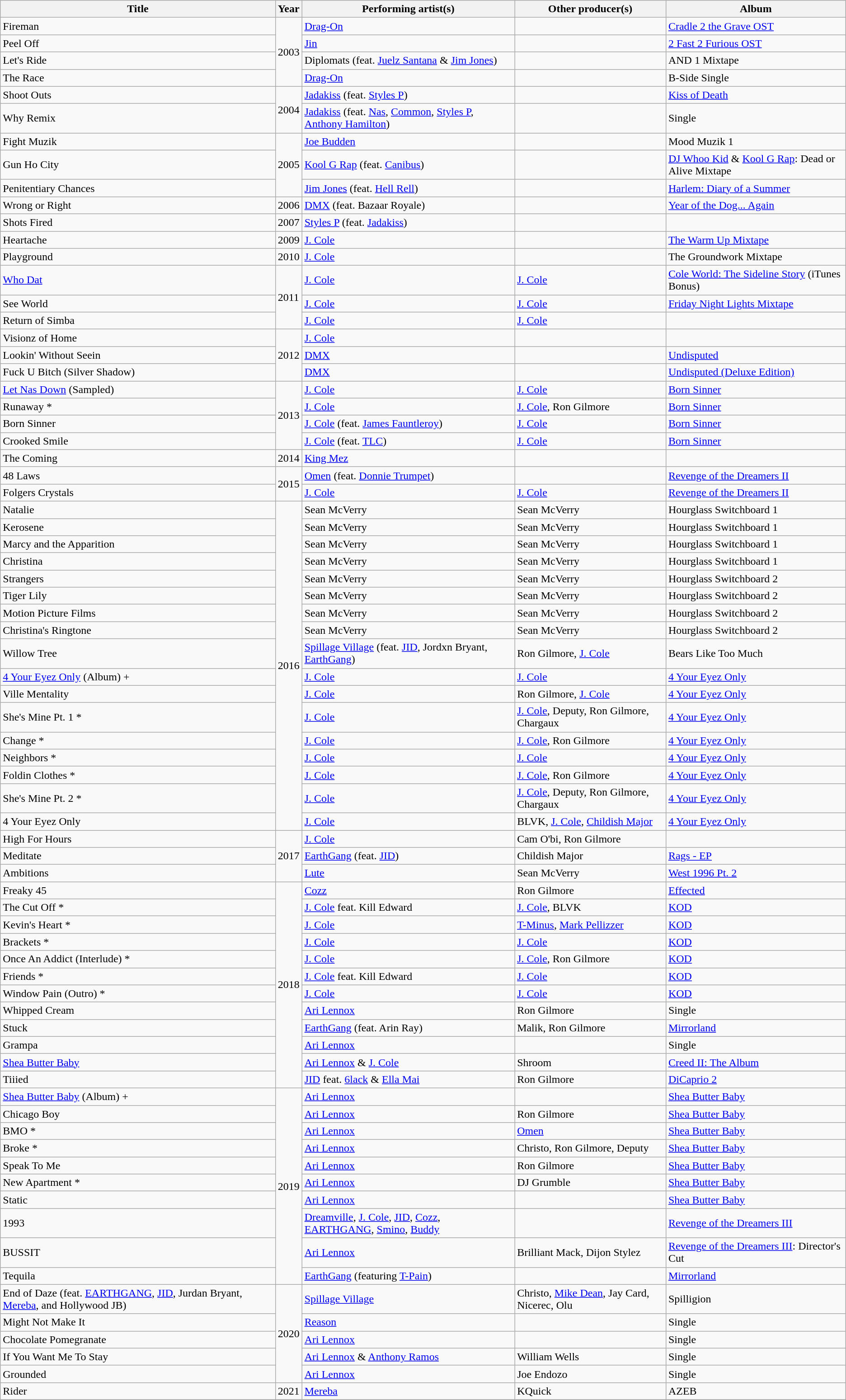<table class="wikitable sortable">
<tr>
<th>Title</th>
<th>Year</th>
<th>Performing artist(s)</th>
<th>Other producer(s)</th>
<th>Album</th>
</tr>
<tr>
<td>Fireman</td>
<td rowspan=4>2003</td>
<td><a href='#'>Drag-On</a></td>
<td></td>
<td><a href='#'>Cradle 2 the Grave OST</a></td>
</tr>
<tr>
<td>Peel Off</td>
<td><a href='#'>Jin</a></td>
<td></td>
<td><a href='#'>2 Fast 2 Furious OST</a></td>
</tr>
<tr>
<td>Let's Ride</td>
<td>Diplomats (feat. <a href='#'>Juelz Santana</a> & <a href='#'>Jim Jones</a>)</td>
<td></td>
<td>AND 1 Mixtape</td>
</tr>
<tr>
<td>The Race</td>
<td><a href='#'>Drag-On</a></td>
<td></td>
<td>B-Side Single</td>
</tr>
<tr>
<td>Shoot Outs</td>
<td rowspan=2>2004</td>
<td><a href='#'>Jadakiss</a> (feat. <a href='#'>Styles P</a>)</td>
<td></td>
<td><a href='#'>Kiss of Death</a></td>
</tr>
<tr>
<td>Why Remix</td>
<td><a href='#'>Jadakiss</a> (feat. <a href='#'>Nas</a>, <a href='#'>Common</a>, <a href='#'>Styles P</a>, <a href='#'>Anthony Hamilton</a>)</td>
<td></td>
<td>Single</td>
</tr>
<tr>
<td>Fight Muzik</td>
<td rowspan=3>2005</td>
<td><a href='#'>Joe Budden</a></td>
<td></td>
<td>Mood Muzik 1</td>
</tr>
<tr>
<td>Gun Ho City</td>
<td><a href='#'>Kool G Rap</a> (feat. <a href='#'>Canibus</a>)</td>
<td></td>
<td><a href='#'>DJ Whoo Kid</a> & <a href='#'>Kool G Rap</a>: Dead or Alive Mixtape</td>
</tr>
<tr>
<td>Penitentiary Chances</td>
<td><a href='#'>Jim Jones</a> (feat. <a href='#'>Hell Rell</a>)</td>
<td></td>
<td><a href='#'>Harlem: Diary of a Summer</a></td>
</tr>
<tr>
<td>Wrong or Right</td>
<td>2006</td>
<td><a href='#'>DMX</a> (feat. Bazaar Royale)</td>
<td></td>
<td><a href='#'>Year of the Dog... Again</a></td>
</tr>
<tr>
<td>Shots Fired</td>
<td>2007</td>
<td><a href='#'>Styles P</a> (feat. <a href='#'>Jadakiss</a>)</td>
<td></td>
<td></td>
</tr>
<tr>
<td>Heartache</td>
<td>2009</td>
<td><a href='#'>J. Cole</a></td>
<td></td>
<td><a href='#'>The Warm Up Mixtape</a></td>
</tr>
<tr>
<td>Playground</td>
<td>2010</td>
<td><a href='#'>J. Cole</a></td>
<td></td>
<td>The Groundwork Mixtape</td>
</tr>
<tr>
<td><a href='#'>Who Dat</a></td>
<td rowspan=3>2011</td>
<td><a href='#'>J. Cole</a></td>
<td><a href='#'>J. Cole</a></td>
<td><a href='#'>Cole World: The Sideline Story</a> (iTunes Bonus)</td>
</tr>
<tr>
<td>See World</td>
<td><a href='#'>J. Cole</a></td>
<td><a href='#'>J. Cole</a></td>
<td><a href='#'>Friday Night Lights Mixtape</a></td>
</tr>
<tr>
<td>Return of Simba</td>
<td><a href='#'>J. Cole</a></td>
<td><a href='#'>J. Cole</a></td>
<td></td>
</tr>
<tr>
<td>Visionz of Home</td>
<td rowspan=3>2012</td>
<td><a href='#'>J. Cole</a></td>
<td></td>
<td></td>
</tr>
<tr>
<td>Lookin' Without Seein</td>
<td><a href='#'>DMX</a></td>
<td></td>
<td><a href='#'>Undisputed</a></td>
</tr>
<tr>
<td>Fuck U Bitch (Silver Shadow)</td>
<td><a href='#'>DMX</a></td>
<td></td>
<td><a href='#'>Undisputed (Deluxe Edition)</a></td>
</tr>
<tr>
<td><a href='#'>Let Nas Down</a> (Sampled)</td>
<td rowspan=4>2013</td>
<td><a href='#'>J. Cole</a></td>
<td><a href='#'>J. Cole</a></td>
<td><a href='#'>Born Sinner</a></td>
</tr>
<tr>
<td>Runaway *</td>
<td><a href='#'>J. Cole</a></td>
<td><a href='#'>J. Cole</a>, Ron Gilmore</td>
<td><a href='#'>Born Sinner</a></td>
</tr>
<tr>
<td>Born Sinner</td>
<td><a href='#'>J. Cole</a> (feat. <a href='#'>James Fauntleroy</a>)</td>
<td><a href='#'>J. Cole</a></td>
<td><a href='#'>Born Sinner</a></td>
</tr>
<tr>
<td>Crooked Smile</td>
<td><a href='#'>J. Cole</a> (feat. <a href='#'>TLC</a>)</td>
<td><a href='#'>J. Cole</a></td>
<td><a href='#'>Born Sinner</a></td>
</tr>
<tr>
<td>The Coming</td>
<td>2014</td>
<td><a href='#'>King Mez</a></td>
<td></td>
<td></td>
</tr>
<tr>
<td>48 Laws</td>
<td rowspan=2>2015</td>
<td><a href='#'>Omen</a> (feat. <a href='#'>Donnie Trumpet</a>)</td>
<td></td>
<td><a href='#'>Revenge of the Dreamers II</a></td>
</tr>
<tr>
<td>Folgers Crystals</td>
<td><a href='#'>J. Cole</a></td>
<td><a href='#'>J. Cole</a></td>
<td><a href='#'>Revenge of the Dreamers II</a></td>
</tr>
<tr>
<td>Natalie</td>
<td rowspan=17>2016</td>
<td>Sean McVerry</td>
<td>Sean McVerry</td>
<td>Hourglass Switchboard 1</td>
</tr>
<tr>
<td>Kerosene</td>
<td>Sean McVerry</td>
<td>Sean McVerry</td>
<td>Hourglass Switchboard 1</td>
</tr>
<tr>
<td>Marcy and the Apparition</td>
<td>Sean McVerry</td>
<td>Sean McVerry</td>
<td>Hourglass Switchboard 1</td>
</tr>
<tr>
<td>Christina</td>
<td>Sean McVerry</td>
<td>Sean McVerry</td>
<td>Hourglass Switchboard 1</td>
</tr>
<tr>
<td>Strangers</td>
<td>Sean McVerry</td>
<td>Sean McVerry</td>
<td>Hourglass Switchboard 2</td>
</tr>
<tr>
<td>Tiger Lily</td>
<td>Sean McVerry</td>
<td>Sean McVerry</td>
<td>Hourglass Switchboard 2</td>
</tr>
<tr>
<td>Motion Picture Films</td>
<td>Sean McVerry</td>
<td>Sean McVerry</td>
<td>Hourglass Switchboard 2</td>
</tr>
<tr>
<td>Christina's Ringtone</td>
<td>Sean McVerry</td>
<td>Sean McVerry</td>
<td>Hourglass Switchboard 2</td>
</tr>
<tr>
<td>Willow Tree</td>
<td><a href='#'>Spillage Village</a> (feat. <a href='#'>JID</a>, Jordxn Bryant, <a href='#'>EarthGang</a>)</td>
<td>Ron Gilmore, <a href='#'>J. Cole</a></td>
<td>Bears Like Too Much</td>
</tr>
<tr>
<td><a href='#'>4 Your Eyez Only</a> (Album) +</td>
<td><a href='#'>J. Cole</a></td>
<td><a href='#'>J. Cole</a></td>
<td><a href='#'>4 Your Eyez Only</a></td>
</tr>
<tr>
<td>Ville Mentality</td>
<td><a href='#'>J. Cole</a></td>
<td>Ron Gilmore, <a href='#'>J. Cole</a></td>
<td><a href='#'>4 Your Eyez Only</a></td>
</tr>
<tr>
<td>She's Mine Pt. 1 *</td>
<td><a href='#'>J. Cole</a></td>
<td><a href='#'>J. Cole</a>, Deputy, Ron Gilmore, Chargaux</td>
<td><a href='#'>4 Your Eyez Only</a></td>
</tr>
<tr>
<td>Change *</td>
<td><a href='#'>J. Cole</a></td>
<td><a href='#'>J. Cole</a>, Ron Gilmore</td>
<td><a href='#'>4 Your Eyez Only</a></td>
</tr>
<tr>
<td>Neighbors *</td>
<td><a href='#'>J. Cole</a></td>
<td><a href='#'>J. Cole</a></td>
<td><a href='#'>4 Your Eyez Only</a></td>
</tr>
<tr>
<td>Foldin Clothes *</td>
<td><a href='#'>J. Cole</a></td>
<td><a href='#'>J. Cole</a>, Ron Gilmore</td>
<td><a href='#'>4 Your Eyez Only</a></td>
</tr>
<tr>
<td>She's Mine Pt. 2 *</td>
<td><a href='#'>J. Cole</a></td>
<td><a href='#'>J. Cole</a>, Deputy, Ron Gilmore, Chargaux</td>
<td><a href='#'>4 Your Eyez Only</a></td>
</tr>
<tr>
<td>4 Your Eyez Only</td>
<td><a href='#'>J. Cole</a></td>
<td>BLVK, <a href='#'>J. Cole</a>, <a href='#'>Childish Major</a></td>
<td><a href='#'>4 Your Eyez Only</a></td>
</tr>
<tr>
<td>High For Hours</td>
<td rowspan=3>2017</td>
<td><a href='#'>J. Cole</a></td>
<td>Cam O'bi, Ron Gilmore</td>
<td></td>
</tr>
<tr>
<td>Meditate</td>
<td><a href='#'>EarthGang</a> (feat. <a href='#'>JID</a>)</td>
<td>Childish Major</td>
<td><a href='#'>Rags - EP</a></td>
</tr>
<tr>
<td>Ambitions</td>
<td><a href='#'>Lute</a></td>
<td>Sean McVerry</td>
<td><a href='#'>West 1996 Pt. 2</a></td>
</tr>
<tr>
<td>Freaky 45</td>
<td rowspan=12>2018</td>
<td><a href='#'>Cozz</a></td>
<td>Ron Gilmore</td>
<td><a href='#'>Effected</a></td>
</tr>
<tr>
<td>The Cut Off *</td>
<td><a href='#'>J. Cole</a> feat. Kill Edward</td>
<td><a href='#'>J. Cole</a>, BLVK</td>
<td><a href='#'>KOD</a></td>
</tr>
<tr>
<td>Kevin's Heart *</td>
<td><a href='#'>J. Cole</a></td>
<td><a href='#'>T-Minus</a>, <a href='#'>Mark Pellizzer</a></td>
<td><a href='#'>KOD</a></td>
</tr>
<tr>
<td>Brackets *</td>
<td><a href='#'>J. Cole</a></td>
<td><a href='#'>J. Cole</a></td>
<td><a href='#'>KOD</a></td>
</tr>
<tr>
<td>Once An Addict (Interlude) *</td>
<td><a href='#'>J. Cole</a></td>
<td><a href='#'>J. Cole</a>, Ron Gilmore</td>
<td><a href='#'>KOD</a></td>
</tr>
<tr>
<td>Friends *</td>
<td><a href='#'>J. Cole</a> feat. Kill Edward</td>
<td><a href='#'>J. Cole</a></td>
<td><a href='#'>KOD</a></td>
</tr>
<tr>
<td>Window Pain (Outro) *</td>
<td><a href='#'>J. Cole</a></td>
<td><a href='#'>J. Cole</a></td>
<td><a href='#'>KOD</a></td>
</tr>
<tr>
<td>Whipped Cream</td>
<td><a href='#'>Ari Lennox</a></td>
<td>Ron Gilmore</td>
<td>Single</td>
</tr>
<tr>
<td>Stuck</td>
<td><a href='#'>EarthGang</a> (feat. Arin Ray)</td>
<td>Malik, Ron Gilmore</td>
<td><a href='#'>Mirrorland</a></td>
</tr>
<tr>
<td>Grampa</td>
<td><a href='#'>Ari Lennox</a></td>
<td></td>
<td>Single</td>
</tr>
<tr>
<td><a href='#'>Shea Butter Baby</a></td>
<td><a href='#'>Ari Lennox</a> & <a href='#'>J. Cole</a></td>
<td>Shroom</td>
<td><a href='#'>Creed II: The Album</a></td>
</tr>
<tr>
<td>Tiiied</td>
<td><a href='#'>JID</a> feat. <a href='#'>6lack</a> & <a href='#'>Ella Mai</a></td>
<td>Ron Gilmore</td>
<td><a href='#'>DiCaprio 2</a></td>
</tr>
<tr>
<td><a href='#'>Shea Butter Baby</a> (Album) +</td>
<td rowspan=10>2019</td>
<td><a href='#'>Ari Lennox</a></td>
<td></td>
<td><a href='#'>Shea Butter Baby</a></td>
</tr>
<tr>
<td>Chicago Boy</td>
<td><a href='#'>Ari Lennox</a></td>
<td>Ron Gilmore</td>
<td><a href='#'>Shea Butter Baby</a></td>
</tr>
<tr>
<td>BMO *</td>
<td><a href='#'>Ari Lennox</a></td>
<td><a href='#'>Omen</a></td>
<td><a href='#'>Shea Butter Baby</a></td>
</tr>
<tr>
<td>Broke *</td>
<td><a href='#'>Ari Lennox</a></td>
<td>Christo, Ron Gilmore, Deputy</td>
<td><a href='#'>Shea Butter Baby</a></td>
</tr>
<tr>
<td>Speak To Me</td>
<td><a href='#'>Ari Lennox</a></td>
<td>Ron Gilmore</td>
<td><a href='#'>Shea Butter Baby</a></td>
</tr>
<tr>
<td>New Apartment *</td>
<td><a href='#'>Ari Lennox</a></td>
<td>DJ Grumble</td>
<td><a href='#'>Shea Butter Baby</a></td>
</tr>
<tr>
<td>Static</td>
<td><a href='#'>Ari Lennox</a></td>
<td></td>
<td><a href='#'>Shea Butter Baby</a></td>
</tr>
<tr>
<td>1993</td>
<td><a href='#'>Dreamville</a>, <a href='#'>J. Cole</a>, <a href='#'>JID</a>, <a href='#'>Cozz</a>, <a href='#'>EARTHGANG</a>, <a href='#'>Smino</a>, <a href='#'>Buddy</a></td>
<td></td>
<td><a href='#'>Revenge of the Dreamers III</a></td>
</tr>
<tr>
<td>BUSSIT</td>
<td><a href='#'>Ari Lennox</a></td>
<td>Brilliant Mack, Dijon Stylez</td>
<td><a href='#'>Revenge of the Dreamers III</a>: Director's Cut</td>
</tr>
<tr>
<td>Tequila</td>
<td><a href='#'>EarthGang</a> (featuring <a href='#'>T-Pain</a>)</td>
<td></td>
<td><a href='#'>Mirrorland</a></td>
</tr>
<tr>
<td>End of Daze (feat. <a href='#'>EARTHGANG</a>, <a href='#'>JID</a>, Jurdan Bryant, <a href='#'>Mereba</a>, and Hollywood JB)</td>
<td rowspan=5>2020</td>
<td><a href='#'>Spillage Village</a></td>
<td>Christo, <a href='#'>Mike Dean</a>, Jay Card, Nicerec, Olu</td>
<td>Spilligion</td>
</tr>
<tr>
<td>Might Not Make It</td>
<td><a href='#'>Reason</a></td>
<td></td>
<td>Single</td>
</tr>
<tr>
<td>Chocolate Pomegranate</td>
<td><a href='#'>Ari Lennox</a></td>
<td></td>
<td>Single</td>
</tr>
<tr>
<td>If You Want Me To Stay</td>
<td><a href='#'>Ari Lennox</a> & <a href='#'>Anthony Ramos</a></td>
<td>William Wells</td>
<td>Single</td>
</tr>
<tr>
<td>Grounded</td>
<td><a href='#'>Ari Lennox</a></td>
<td>Joe Endozo</td>
<td>Single</td>
</tr>
<tr>
<td>Rider</td>
<td>2021</td>
<td><a href='#'>Mereba</a></td>
<td>KQuick</td>
<td>AZEB</td>
</tr>
<tr>
</tr>
</table>
